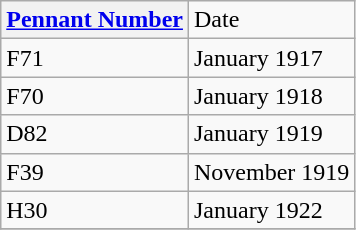<table class="wikitable" style="text-align:left">
<tr>
<th><a href='#'>Pennant Number</a></th>
<td>Date</td>
</tr>
<tr>
<td>F71</td>
<td>January 1917</td>
</tr>
<tr>
<td>F70</td>
<td>January 1918</td>
</tr>
<tr>
<td>D82</td>
<td>January 1919</td>
</tr>
<tr>
<td>F39</td>
<td>November 1919</td>
</tr>
<tr>
<td>H30</td>
<td>January 1922</td>
</tr>
<tr>
</tr>
</table>
